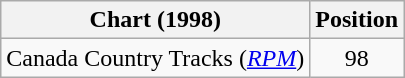<table class="wikitable sortable">
<tr>
<th scope="col">Chart (1998)</th>
<th scope="col">Position</th>
</tr>
<tr>
<td>Canada Country Tracks (<em><a href='#'>RPM</a></em>)</td>
<td align="center">98</td>
</tr>
</table>
